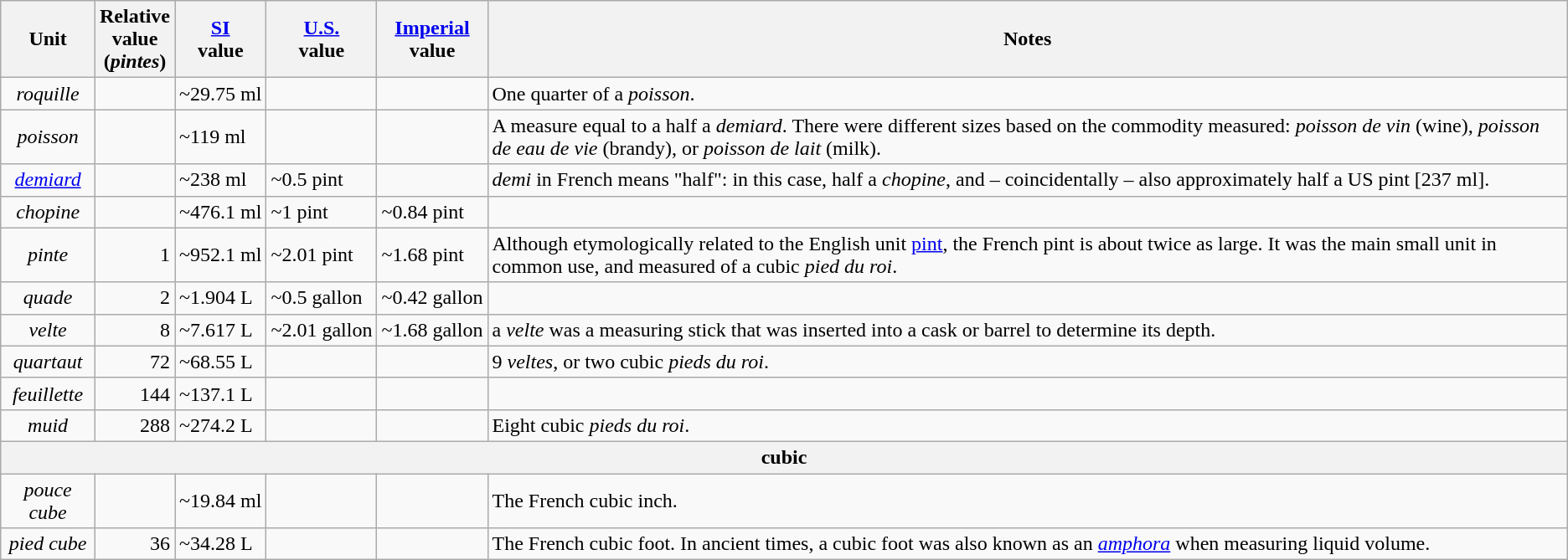<table class="wikitable">
<tr>
<th>Unit</th>
<th>Relative<br>value<br>(<em>pintes</em>)</th>
<th><a href='#'>SI</a><br>value</th>
<th><a href='#'>U.S.</a><br>value</th>
<th><a href='#'>Imperial</a><br>value</th>
<th>Notes</th>
</tr>
<tr>
<td align=center><em>roquille</em></td>
<td align=right></td>
<td align=left>~29.75 ml</td>
<td align=left></td>
<td align=left></td>
<td>One quarter of a <em>poisson</em>.</td>
</tr>
<tr>
<td align=center><em>poisson</em></td>
<td align=right></td>
<td align=left>~119 ml</td>
<td align=left></td>
<td align=left></td>
<td>A measure equal to a half a <em>demiard</em>. There were different sizes based on the commodity measured: <em>poisson de vin</em> (wine), <em>poisson de eau de vie</em> (brandy), or <em>poisson de lait</em> (milk).</td>
</tr>
<tr>
<td align=center><em><a href='#'>demiard</a></em></td>
<td align=right></td>
<td align=left>~238 ml</td>
<td align=left>~0.5 pint</td>
<td align=left></td>
<td><em>demi</em> in French means "half": in this case, half a <em>chopine</em>, and – coincidentally – also approximately half a US pint [237 ml].</td>
</tr>
<tr>
<td align=center><em>chopine</em></td>
<td align=right></td>
<td align=left>~476.1 ml</td>
<td align=left>~1 pint</td>
<td align=left>~0.84 pint</td>
<td></td>
</tr>
<tr>
<td align=center><em>pinte</em></td>
<td align=right>1</td>
<td align=left>~952.1 ml</td>
<td align=left>~2.01 pint</td>
<td align=left>~1.68 pint</td>
<td>Although etymologically related to the English unit <a href='#'>pint</a>, the French pint is about twice as large. It was the main small unit in common use, and measured  of a cubic <em>pied du roi</em>.</td>
</tr>
<tr>
<td align=center><em>quade</em></td>
<td align=right>2</td>
<td align=left>~1.904 L</td>
<td align=left>~0.5 gallon</td>
<td align=left>~0.42 gallon</td>
<td></td>
</tr>
<tr>
<td align=center><em>velte</em></td>
<td align=right>8</td>
<td align=left>~7.617 L</td>
<td align=left>~2.01 gallon</td>
<td align=left>~1.68 gallon</td>
<td>a <em>velte</em> was a measuring stick that was inserted into a cask or barrel to determine its depth.</td>
</tr>
<tr>
<td align=center><em>quartaut</em></td>
<td align=right>72</td>
<td align=left>~68.55 L</td>
<td align=left></td>
<td align=left></td>
<td>9 <em>veltes</em>, or two cubic <em>pieds du roi</em>.</td>
</tr>
<tr>
<td align=center><em>feuillette</em></td>
<td align=right>144</td>
<td align=left>~137.1 L</td>
<td align=left></td>
<td align=left></td>
<td align=right></td>
</tr>
<tr>
<td align=center><em>muid</em></td>
<td align=right>288</td>
<td align=left>~274.2 L</td>
<td align=left></td>
<td align=left></td>
<td>Eight cubic <em>pieds du roi</em>.</td>
</tr>
<tr style="background: #f2f2f2">
<td align=center colspan="6"><strong>cubic</strong></td>
</tr>
<tr>
<td align=center><em>pouce cube</em></td>
<td align=right></td>
<td align=left>~19.84 ml</td>
<td align=left></td>
<td align=left></td>
<td>The French cubic inch.</td>
</tr>
<tr>
<td align=center><em>pied cube</em></td>
<td align=right>36</td>
<td align=left>~34.28 L</td>
<td align=left></td>
<td align=left></td>
<td>The French cubic foot. In ancient times, a cubic foot was also known as an <em><a href='#'>amphora</a></em> when measuring liquid volume.</td>
</tr>
</table>
